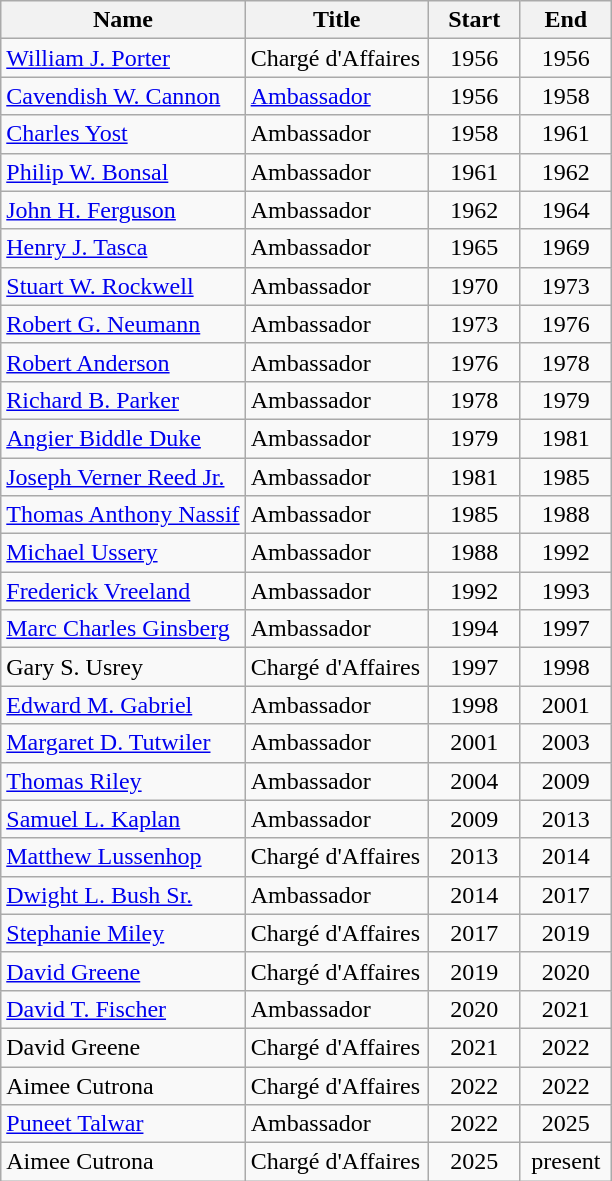<table class=wikitable>
<tr>
<th align=center valign=bottom width="40%">Name</th>
<th valign=bottom width="30%">Title</th>
<th valign=bottom width="15%">Start</th>
<th valign=bottom width="15%">End</th>
</tr>
<tr>
<td><a href='#'>William J. Porter</a></td>
<td>Chargé d'Affaires</td>
<td align=center>1956</td>
<td align=center>1956</td>
</tr>
<tr>
<td><a href='#'>Cavendish W. Cannon</a></td>
<td><a href='#'>Ambassador</a></td>
<td align=center>1956</td>
<td align=center>1958</td>
</tr>
<tr>
<td><a href='#'>Charles Yost</a></td>
<td>Ambassador</td>
<td align=center>1958</td>
<td align=center>1961</td>
</tr>
<tr>
<td><a href='#'>Philip W. Bonsal</a></td>
<td>Ambassador</td>
<td align=center>1961</td>
<td align=center>1962</td>
</tr>
<tr>
<td><a href='#'>John H. Ferguson</a></td>
<td>Ambassador</td>
<td align=center>1962</td>
<td align=center>1964</td>
</tr>
<tr>
<td><a href='#'>Henry J. Tasca</a></td>
<td>Ambassador</td>
<td align=center>1965</td>
<td align=center>1969</td>
</tr>
<tr>
<td><a href='#'>Stuart W. Rockwell</a></td>
<td>Ambassador</td>
<td align=center>1970</td>
<td align=center>1973</td>
</tr>
<tr>
<td><a href='#'>Robert G. Neumann</a></td>
<td>Ambassador</td>
<td align=center>1973</td>
<td align=center>1976</td>
</tr>
<tr>
<td><a href='#'>Robert Anderson</a></td>
<td>Ambassador</td>
<td align=center>1976</td>
<td align=center>1978</td>
</tr>
<tr>
<td><a href='#'>Richard B. Parker</a></td>
<td>Ambassador</td>
<td align=center>1978</td>
<td align=center>1979</td>
</tr>
<tr>
<td><a href='#'>Angier Biddle Duke</a></td>
<td>Ambassador</td>
<td align=center>1979</td>
<td align=center>1981</td>
</tr>
<tr>
<td><a href='#'>Joseph Verner Reed Jr.</a></td>
<td>Ambassador</td>
<td align=center>1981</td>
<td align=center>1985</td>
</tr>
<tr>
<td><a href='#'>Thomas Anthony Nassif</a></td>
<td>Ambassador</td>
<td align=center>1985</td>
<td align=center>1988</td>
</tr>
<tr>
<td><a href='#'>Michael Ussery</a></td>
<td>Ambassador</td>
<td align=center>1988</td>
<td align=center>1992</td>
</tr>
<tr>
<td><a href='#'>Frederick Vreeland</a></td>
<td>Ambassador</td>
<td align=center>1992</td>
<td align=center>1993</td>
</tr>
<tr>
<td><a href='#'>Marc Charles Ginsberg</a></td>
<td>Ambassador</td>
<td align=center>1994</td>
<td align=center>1997</td>
</tr>
<tr>
<td>Gary S. Usrey</td>
<td>Chargé d'Affaires</td>
<td align=center>1997</td>
<td align=center>1998</td>
</tr>
<tr>
<td><a href='#'>Edward M. Gabriel</a></td>
<td>Ambassador</td>
<td align=center>1998</td>
<td align=center>2001</td>
</tr>
<tr>
<td><a href='#'>Margaret D. Tutwiler</a></td>
<td>Ambassador</td>
<td align=center>2001</td>
<td align=center>2003</td>
</tr>
<tr>
<td><a href='#'>Thomas Riley</a></td>
<td>Ambassador</td>
<td align=center>2004</td>
<td align=center>2009</td>
</tr>
<tr>
<td><a href='#'>Samuel L. Kaplan</a></td>
<td>Ambassador</td>
<td align=center>2009</td>
<td align=center>2013</td>
</tr>
<tr>
<td><a href='#'>Matthew Lussenhop</a></td>
<td>Chargé d'Affaires</td>
<td align=center>2013</td>
<td align=center>2014</td>
</tr>
<tr>
<td><a href='#'>Dwight L. Bush Sr.</a></td>
<td>Ambassador</td>
<td align=center>2014</td>
<td align=center>2017</td>
</tr>
<tr>
<td><a href='#'>Stephanie Miley</a></td>
<td>Chargé d'Affaires</td>
<td align=center>2017</td>
<td align=center>2019</td>
</tr>
<tr>
<td><a href='#'>David Greene</a></td>
<td>Chargé d'Affaires</td>
<td align=center>2019</td>
<td align=center>2020</td>
</tr>
<tr>
<td><a href='#'>David T. Fischer</a></td>
<td>Ambassador</td>
<td align=center>2020</td>
<td align=center>2021</td>
</tr>
<tr>
<td>David Greene</td>
<td>Chargé d'Affaires</td>
<td align=center>2021</td>
<td align=center>2022</td>
</tr>
<tr>
<td>Aimee Cutrona</td>
<td>Chargé d'Affaires</td>
<td align=center>2022</td>
<td align=center>2022</td>
</tr>
<tr>
<td><a href='#'>Puneet Talwar</a></td>
<td>Ambassador</td>
<td align=center>2022</td>
<td align=center>2025</td>
</tr>
<tr>
<td>Aimee Cutrona</td>
<td>Chargé d'Affaires</td>
<td align=center>2025</td>
<td align=center>present</td>
</tr>
</table>
